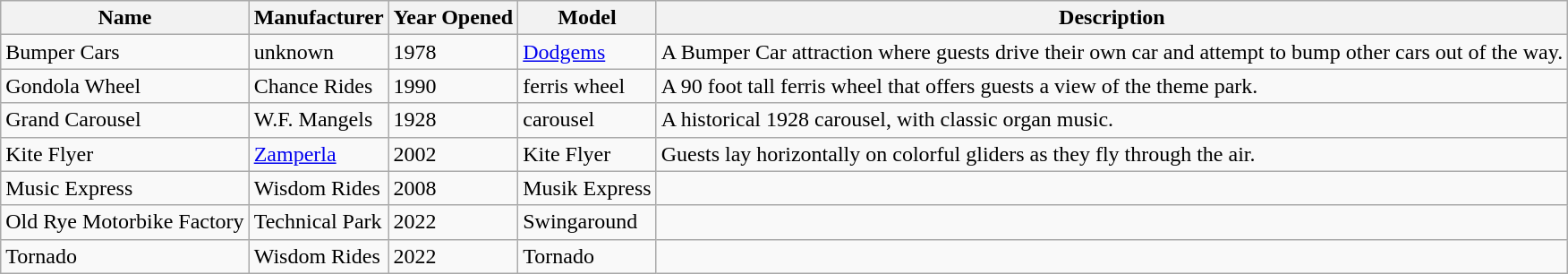<table class="wikitable sortable">
<tr>
<th>Name</th>
<th>Manufacturer</th>
<th>Year Opened</th>
<th>Model</th>
<th>Description</th>
</tr>
<tr>
<td>Bumper Cars</td>
<td>unknown</td>
<td>1978</td>
<td><a href='#'>Dodgems</a></td>
<td>A Bumper Car attraction where guests drive their own car and attempt to bump other cars out of the way.</td>
</tr>
<tr>
<td>Gondola Wheel</td>
<td>Chance Rides</td>
<td>1990</td>
<td>ferris wheel</td>
<td>A 90 foot tall ferris wheel that offers guests a view of the theme park.</td>
</tr>
<tr>
<td>Grand Carousel</td>
<td>W.F. Mangels</td>
<td>1928</td>
<td>carousel</td>
<td>A historical 1928 carousel, with classic organ music.</td>
</tr>
<tr>
<td>Kite Flyer</td>
<td><a href='#'>Zamperla</a></td>
<td>2002</td>
<td>Kite Flyer</td>
<td>Guests lay horizontally on colorful gliders as they fly through the air.</td>
</tr>
<tr>
<td>Music Express</td>
<td>Wisdom Rides</td>
<td>2008</td>
<td>Musik Express</td>
<td></td>
</tr>
<tr>
<td>Old Rye Motorbike Factory</td>
<td>Technical Park</td>
<td>2022</td>
<td>Swingaround</td>
<td></td>
</tr>
<tr>
<td>Tornado</td>
<td>Wisdom Rides</td>
<td>2022</td>
<td>Tornado</td>
<td></td>
</tr>
</table>
